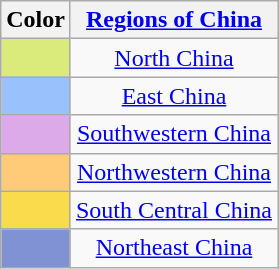<table class="wikitable" style="width:auto; text-align:center;">
<tr>
<th>Color</th>
<th><a href='#'>Regions of China</a></th>
</tr>
<tr>
<td style="background-color: #daea7b; width:20px;"></td>
<td><a href='#'>North China</a></td>
</tr>
<tr>
<td style="background-color: #99c1fb; width:20px;"></td>
<td><a href='#'>East China</a></td>
</tr>
<tr>
<td style="background-color: #dca9e9; width:20px;"></td>
<td><a href='#'>Southwestern China</a></td>
</tr>
<tr>
<td style="background-color: #ffcb78; width:20px;"></td>
<td><a href='#'>Northwestern China</a></td>
</tr>
<tr>
<td style="background-color: #fadb4c; width:20px;"></td>
<td><a href='#'>South Central China</a></td>
</tr>
<tr>
<td style="background-color: #8092d4; width:20px;"></td>
<td><a href='#'>Northeast China</a></td>
</tr>
</table>
